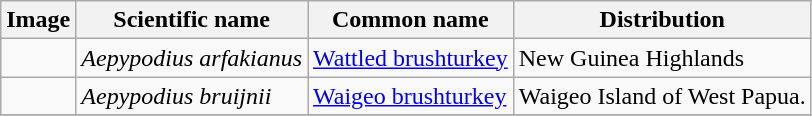<table class="wikitable">
<tr>
<th>Image</th>
<th>Scientific name</th>
<th>Common name</th>
<th>Distribution</th>
</tr>
<tr>
<td></td>
<td><em>Aepypodius arfakianus</em></td>
<td><a href='#'>Wattled brushturkey</a></td>
<td>New Guinea Highlands</td>
</tr>
<tr>
<td></td>
<td><em>Aepypodius bruijnii</em></td>
<td><a href='#'>Waigeo brushturkey</a></td>
<td>Waigeo Island of West Papua.</td>
</tr>
<tr>
</tr>
</table>
